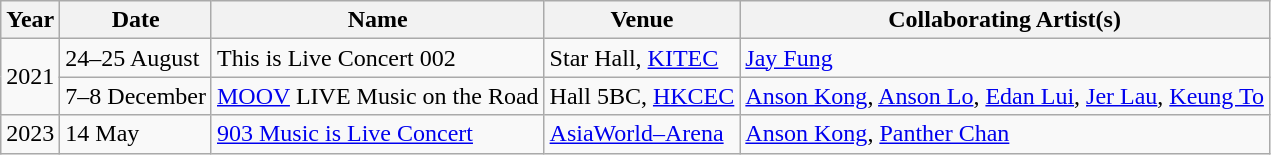<table class="wikitable plainrowheaders">
<tr>
<th scope="col">Year</th>
<th scope="col">Date</th>
<th scope="col">Name</th>
<th scope="col">Venue</th>
<th scope="col">Collaborating Artist(s)</th>
</tr>
<tr>
<td rowspan="2">2021</td>
<td>24–25 August</td>
<td>This is Live Concert 002</td>
<td>Star Hall, <a href='#'>KITEC</a></td>
<td><a href='#'>Jay Fung</a></td>
</tr>
<tr>
<td>7–8 December</td>
<td><a href='#'>MOOV</a> LIVE Music on the Road</td>
<td>Hall 5BC, <a href='#'>HKCEC</a></td>
<td><a href='#'>Anson Kong</a>, <a href='#'>Anson Lo</a>, <a href='#'>Edan Lui</a>, <a href='#'>Jer Lau</a>, <a href='#'>Keung To</a></td>
</tr>
<tr>
<td>2023</td>
<td>14 May</td>
<td><a href='#'>903 Music is Live Concert</a></td>
<td><a href='#'>AsiaWorld–Arena</a></td>
<td><a href='#'>Anson Kong</a>, <a href='#'>Panther Chan</a></td>
</tr>
</table>
